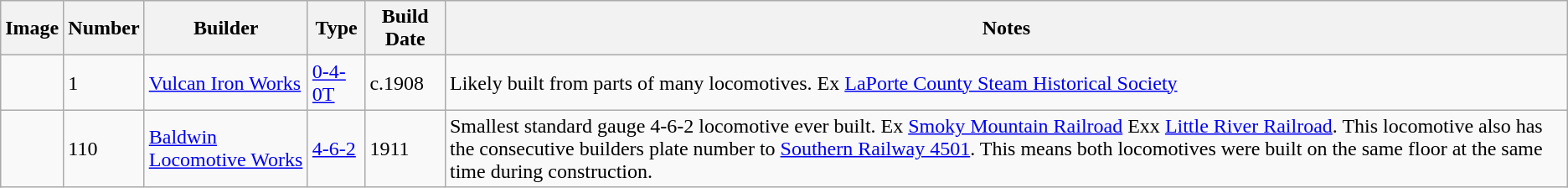<table class="wikitable">
<tr>
<th>Image</th>
<th>Number</th>
<th>Builder</th>
<th>Type</th>
<th>Build Date</th>
<th>Notes</th>
</tr>
<tr>
<td></td>
<td>1</td>
<td><a href='#'>Vulcan Iron Works</a></td>
<td><a href='#'>0-4-0T</a></td>
<td>c.1908</td>
<td>Likely built from parts of many locomotives. Ex <a href='#'>LaPorte County Steam Historical Society</a></td>
</tr>
<tr>
<td></td>
<td>110</td>
<td><a href='#'>Baldwin Locomotive Works</a></td>
<td><a href='#'>4-6-2</a></td>
<td>1911</td>
<td>Smallest standard gauge 4-6-2 locomotive ever built. Ex <a href='#'>Smoky Mountain Railroad</a> Exx <a href='#'>Little River Railroad</a>. This locomotive also has the consecutive builders plate number to <a href='#'>Southern Railway 4501</a>. This means both locomotives were built on the same floor at the same time during construction. </td>
</tr>
</table>
